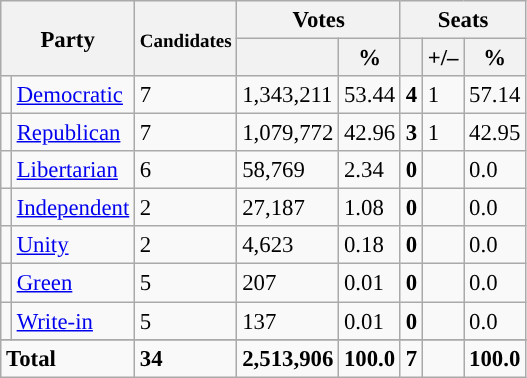<table class="wikitable" style="font-size: 95%;">
<tr>
<th colspan="2" rowspan="2">Party</th>
<th rowspan="2"><small>Candi</small><small>dates</small></th>
<th colspan="2">Votes</th>
<th colspan="3">Seats</th>
</tr>
<tr>
<th></th>
<th>%</th>
<th></th>
<th>+/–</th>
<th>%</th>
</tr>
<tr>
<td style="background:"></td>
<td align="left"><a href='#'>Democratic</a></td>
<td>7</td>
<td>1,343,211</td>
<td>53.44</td>
<td><strong>4</strong></td>
<td>1</td>
<td>57.14</td>
</tr>
<tr>
<td style="background:"></td>
<td align="left"><a href='#'>Republican</a></td>
<td>7</td>
<td>1,079,772</td>
<td>42.96</td>
<td><strong>3</strong></td>
<td>1</td>
<td>42.95</td>
</tr>
<tr>
<td style="background:"></td>
<td align="left"><a href='#'>Libertarian</a></td>
<td>6</td>
<td>58,769</td>
<td>2.34</td>
<td><strong>0</strong></td>
<td></td>
<td>0.0</td>
</tr>
<tr>
<td style="background:"></td>
<td align="left"><a href='#'>Independent</a></td>
<td>2</td>
<td>27,187</td>
<td>1.08</td>
<td><strong>0</strong></td>
<td></td>
<td>0.0</td>
</tr>
<tr>
<td style="background:"></td>
<td align="left"><a href='#'>Unity</a></td>
<td>2</td>
<td>4,623</td>
<td>0.18</td>
<td><strong>0</strong></td>
<td></td>
<td>0.0</td>
</tr>
<tr>
<td style="background:"></td>
<td align="left"><a href='#'>Green</a></td>
<td>5</td>
<td>207</td>
<td>0.01</td>
<td><strong>0</strong></td>
<td></td>
<td>0.0</td>
</tr>
<tr>
<td style="background:"></td>
<td align="left"><a href='#'>Write-in</a></td>
<td>5</td>
<td>137</td>
<td>0.01</td>
<td><strong>0</strong></td>
<td></td>
<td>0.0</td>
</tr>
<tr>
</tr>
<tr style="font-weight:bold">
<td colspan="2" align="left">Total</td>
<td>34</td>
<td>2,513,906</td>
<td>100.0</td>
<td>7</td>
<td></td>
<td>100.0</td>
</tr>
</table>
